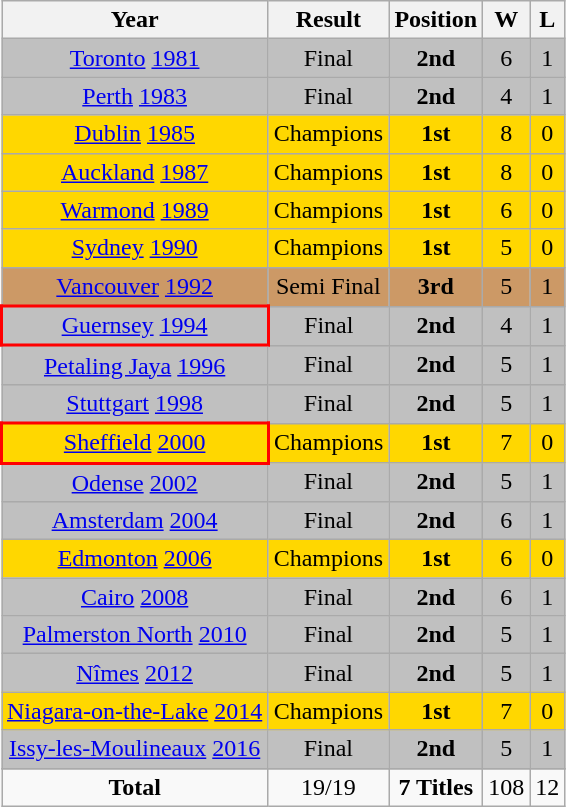<table class="wikitable" style="text-align: center;">
<tr>
<th>Year</th>
<th>Result</th>
<th>Position</th>
<th>W</th>
<th>L</th>
</tr>
<tr style="background:silver;">
<td> <a href='#'>Toronto</a> <a href='#'>1981</a></td>
<td>Final</td>
<td><strong>2nd </strong></td>
<td>6</td>
<td>1</td>
</tr>
<tr style="background:silver;">
<td> <a href='#'>Perth</a> <a href='#'>1983</a></td>
<td>Final</td>
<td><strong>2nd </strong></td>
<td>4</td>
<td>1</td>
</tr>
<tr style="background:gold;">
<td> <a href='#'>Dublin</a> <a href='#'>1985</a></td>
<td>Champions</td>
<td><strong>1st</strong></td>
<td>8</td>
<td>0</td>
</tr>
<tr style="background:gold;">
<td> <a href='#'>Auckland</a> <a href='#'>1987</a></td>
<td>Champions</td>
<td><strong>1st</strong></td>
<td>8</td>
<td>0</td>
</tr>
<tr style="background:gold;">
<td> <a href='#'>Warmond</a> <a href='#'>1989</a></td>
<td>Champions</td>
<td><strong>1st</strong></td>
<td>6</td>
<td>0</td>
</tr>
<tr style="background:gold;">
<td> <a href='#'>Sydney</a> <a href='#'>1990</a></td>
<td>Champions</td>
<td><strong>1st</strong></td>
<td>5</td>
<td>0</td>
</tr>
<tr style="background:#c96;">
<td> <a href='#'>Vancouver</a> <a href='#'>1992</a></td>
<td>Semi Final</td>
<td><strong>3rd </strong></td>
<td>5</td>
<td>1</td>
</tr>
<tr style="background:silver;">
<td style="border: 2px solid red"> <a href='#'>Guernsey</a> <a href='#'>1994</a></td>
<td>Final</td>
<td><strong>2nd</strong></td>
<td>4</td>
<td>1</td>
</tr>
<tr style="background:silver;">
<td> <a href='#'>Petaling Jaya</a> <a href='#'>1996</a></td>
<td>Final</td>
<td><strong>2nd</strong></td>
<td>5</td>
<td>1</td>
</tr>
<tr style="background:silver;">
<td> <a href='#'>Stuttgart</a> <a href='#'>1998</a></td>
<td>Final</td>
<td><strong>2nd </strong></td>
<td>5</td>
<td>1</td>
</tr>
<tr style="background:gold;">
<td style="border: 2px solid red"> <a href='#'>Sheffield</a> <a href='#'>2000</a></td>
<td>Champions</td>
<td><strong>1st </strong></td>
<td>7</td>
<td>0</td>
</tr>
<tr style="background:silver;">
<td> <a href='#'>Odense</a> <a href='#'>2002</a></td>
<td>Final</td>
<td><strong>2nd </strong></td>
<td>5</td>
<td>1</td>
</tr>
<tr style="background:silver;">
<td> <a href='#'>Amsterdam</a> <a href='#'>2004</a></td>
<td>Final</td>
<td><strong>2nd </strong></td>
<td>6</td>
<td>1</td>
</tr>
<tr style="background:gold;">
<td> <a href='#'>Edmonton</a> <a href='#'>2006</a></td>
<td>Champions</td>
<td><strong>1st </strong></td>
<td>6</td>
<td>0</td>
</tr>
<tr style="background:silver;">
<td> <a href='#'>Cairo</a> <a href='#'>2008</a></td>
<td>Final</td>
<td><strong>2nd </strong></td>
<td>6</td>
<td>1</td>
</tr>
<tr style="background:silver;">
<td> <a href='#'>Palmerston North</a> <a href='#'>2010</a></td>
<td>Final</td>
<td><strong>2nd</strong></td>
<td>5</td>
<td>1</td>
</tr>
<tr style="background:silver;">
<td> <a href='#'>Nîmes</a> <a href='#'>2012</a></td>
<td>Final</td>
<td><strong>2nd </strong></td>
<td>5</td>
<td>1</td>
</tr>
<tr style="background:gold;">
<td> <a href='#'>Niagara-on-the-Lake</a> <a href='#'>2014</a></td>
<td>Champions</td>
<td><strong>1st</strong></td>
<td>7</td>
<td>0</td>
</tr>
<tr style="background:silver;">
<td> <a href='#'>Issy-les-Moulineaux</a> <a href='#'>2016</a></td>
<td>Final</td>
<td><strong>2nd</strong></td>
<td>5</td>
<td>1</td>
</tr>
<tr style="background:gold;">
</tr>
<tr>
<td><strong>Total</strong></td>
<td>19/19</td>
<td><strong>7 Titles</strong></td>
<td>108</td>
<td>12</td>
</tr>
</table>
